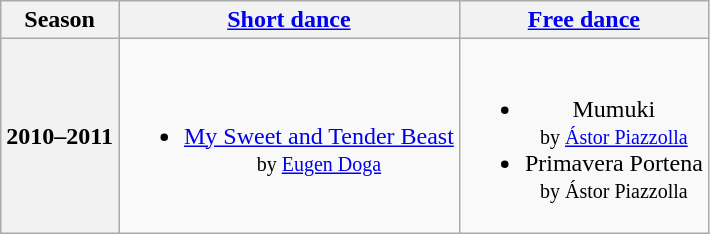<table class="wikitable" style="text-align:center">
<tr>
<th>Season</th>
<th><a href='#'>Short dance</a></th>
<th><a href='#'>Free dance</a></th>
</tr>
<tr>
<th>2010–2011 <br> </th>
<td><br><ul><li><a href='#'>My Sweet and Tender Beast</a> <br><small> by <a href='#'>Eugen Doga</a> </small></li></ul></td>
<td><br><ul><li>Mumuki <br><small> by <a href='#'>Ástor Piazzolla</a> </small></li><li>Primavera Portena <br><small> by Ástor Piazzolla </small></li></ul></td>
</tr>
</table>
